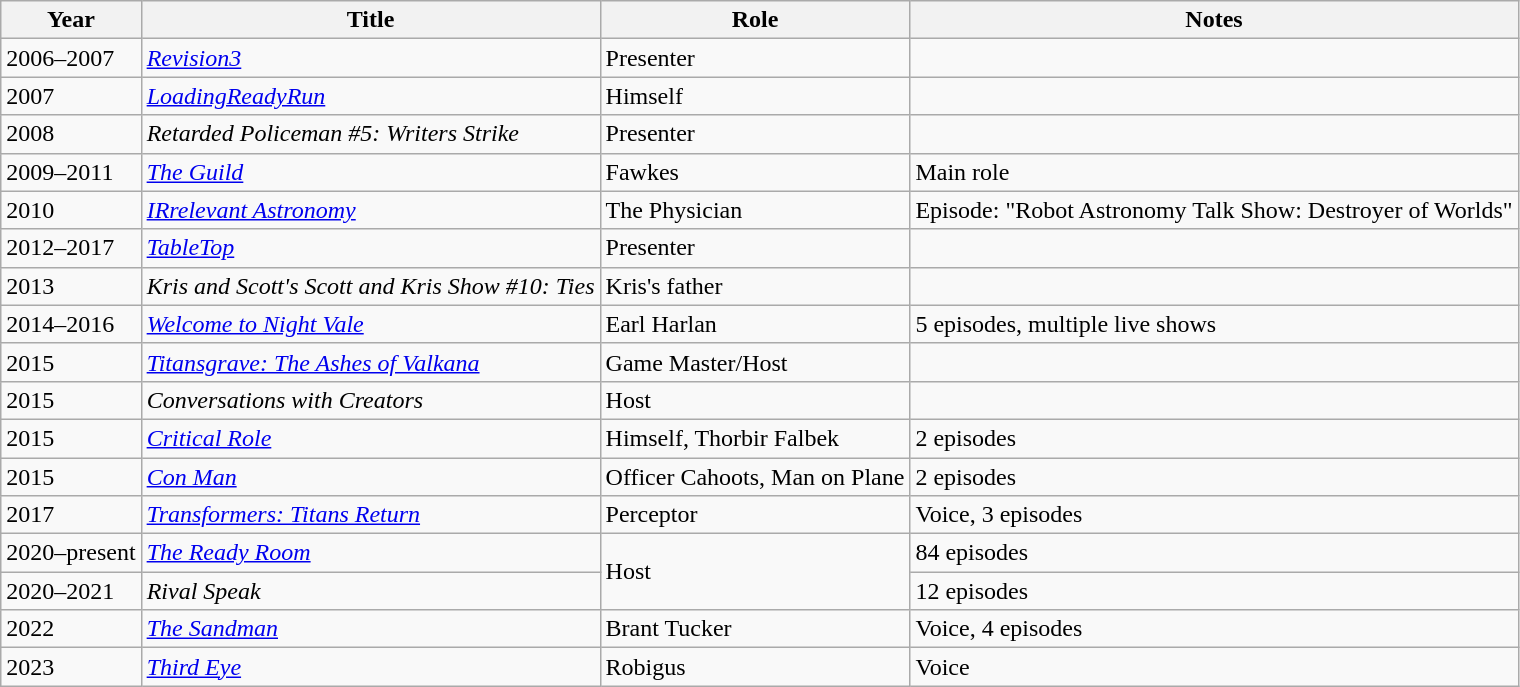<table class="wikitable sortable plainrowheaders">
<tr>
<th>Year</th>
<th>Title</th>
<th>Role</th>
<th class="unsortable">Notes</th>
</tr>
<tr>
<td>2006–2007</td>
<td><em><a href='#'>Revision3</a></em></td>
<td>Presenter</td>
<td></td>
</tr>
<tr>
<td>2007</td>
<td><em><a href='#'>LoadingReadyRun</a></em></td>
<td>Himself</td>
<td></td>
</tr>
<tr>
<td>2008</td>
<td><em>Retarded Policeman #5: Writers Strike</em></td>
<td>Presenter</td>
<td></td>
</tr>
<tr>
<td>2009–2011</td>
<td><em><a href='#'>The Guild</a></em></td>
<td>Fawkes</td>
<td>Main role</td>
</tr>
<tr>
<td>2010</td>
<td><em><a href='#'>IRrelevant Astronomy</a></em></td>
<td>The Physician</td>
<td>Episode: "Robot Astronomy Talk Show: Destroyer of Worlds"</td>
</tr>
<tr>
<td>2012–2017</td>
<td><em><a href='#'>TableTop</a></em></td>
<td>Presenter</td>
<td></td>
</tr>
<tr>
<td>2013</td>
<td><em>Kris and Scott's Scott and Kris Show #10: Ties</em></td>
<td>Kris's father</td>
<td></td>
</tr>
<tr>
<td>2014–2016</td>
<td><em><a href='#'>Welcome to Night Vale</a></em></td>
<td>Earl Harlan</td>
<td>5 episodes, multiple live shows</td>
</tr>
<tr>
<td>2015</td>
<td><em><a href='#'>Titansgrave: The Ashes of Valkana</a></em></td>
<td>Game Master/Host</td>
<td></td>
</tr>
<tr>
<td>2015</td>
<td><em>Conversations with Creators</em></td>
<td>Host</td>
<td></td>
</tr>
<tr>
<td>2015</td>
<td><em><a href='#'>Critical Role</a></em></td>
<td>Himself, Thorbir Falbek</td>
<td>2 episodes</td>
</tr>
<tr>
<td>2015</td>
<td><em><a href='#'>Con Man</a></em></td>
<td>Officer Cahoots, Man on Plane</td>
<td>2 episodes</td>
</tr>
<tr>
<td>2017</td>
<td><em><a href='#'>Transformers: Titans Return</a></em></td>
<td>Perceptor</td>
<td>Voice, 3 episodes</td>
</tr>
<tr>
<td>2020–present</td>
<td><em><a href='#'>The Ready Room</a></em></td>
<td rowspan="2">Host</td>
<td>84 episodes</td>
</tr>
<tr>
<td>2020–2021</td>
<td><em>Rival Speak</em></td>
<td>12 episodes</td>
</tr>
<tr>
<td>2022</td>
<td><em><a href='#'>The Sandman</a></em></td>
<td>Brant Tucker</td>
<td>Voice, 4 episodes</td>
</tr>
<tr>
<td>2023</td>
<td><em><a href='#'>Third Eye</a></em></td>
<td>Robigus</td>
<td>Voice</td>
</tr>
</table>
